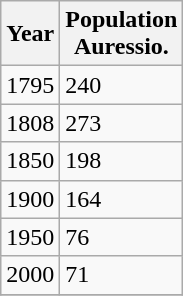<table class="wikitable">
<tr>
<th>Year</th>
<th>Population <br>Auressio.</th>
</tr>
<tr>
<td>1795</td>
<td>240</td>
</tr>
<tr>
<td>1808</td>
<td>273</td>
</tr>
<tr>
<td>1850</td>
<td>198</td>
</tr>
<tr>
<td>1900</td>
<td>164</td>
</tr>
<tr>
<td>1950</td>
<td>76</td>
</tr>
<tr>
<td>2000</td>
<td>71</td>
</tr>
<tr>
</tr>
</table>
